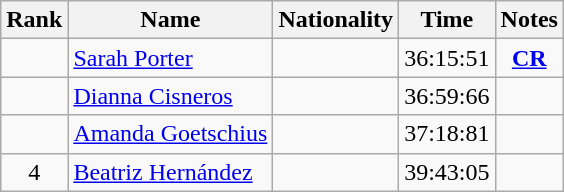<table class="wikitable sortable" style="text-align:center">
<tr>
<th>Rank</th>
<th>Name</th>
<th>Nationality</th>
<th>Time</th>
<th>Notes</th>
</tr>
<tr>
<td></td>
<td align=left><a href='#'>Sarah Porter</a></td>
<td align=left></td>
<td>36:15:51</td>
<td><a href='#'><strong>CR</strong></a></td>
</tr>
<tr>
<td></td>
<td align=left><a href='#'>Dianna Cisneros</a></td>
<td align=left></td>
<td>36:59:66</td>
<td></td>
</tr>
<tr>
<td></td>
<td align=left><a href='#'>Amanda Goetschius</a></td>
<td align=left></td>
<td>37:18:81</td>
<td></td>
</tr>
<tr>
<td>4</td>
<td align=left><a href='#'>Beatriz Hernández</a></td>
<td align=left></td>
<td>39:43:05</td>
<td></td>
</tr>
</table>
